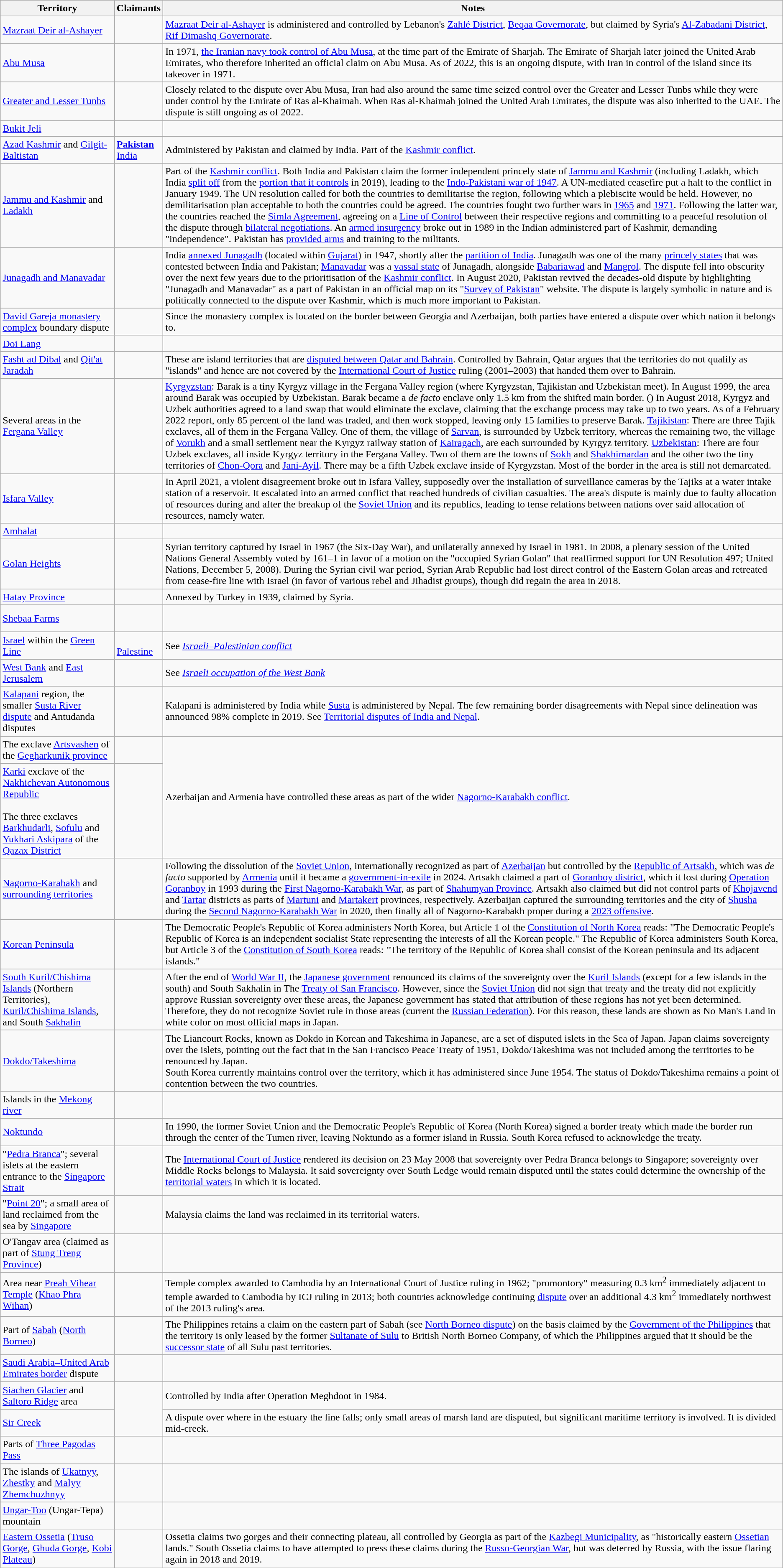<table class="wikitable sortable">
<tr>
<th>Territory</th>
<th>Claimants</th>
<th>Notes</th>
</tr>
<tr>
<td><a href='#'>Mazraat Deir al-Ashayer</a></td>
<td><strong></strong><br></td>
<td><a href='#'>Mazraat Deir al-Ashayer</a> is administered and controlled by Lebanon's <a href='#'>Zahlé District</a>, <a href='#'>Beqaa Governorate</a>, but claimed by Syria's <a href='#'>Al-Zabadani District</a>, <a href='#'>Rif Dimashq Governorate</a>.</td>
</tr>
<tr>
<td><a href='#'>Abu Musa</a></td>
<td></td>
<td>In 1971, <a href='#'>the Iranian navy took control of Abu Musa</a>, at the time part of the Emirate of Sharjah. The Emirate of Sharjah later joined the United Arab Emirates, who therefore inherited an official claim on Abu Musa. As of 2022, this is an ongoing dispute, with Iran in control of the island since its takeover in 1971.</td>
</tr>
<tr>
<td><a href='#'>Greater and Lesser Tunbs</a></td>
<td><strong></strong><br></td>
<td>Closely related to the dispute over Abu Musa, Iran had also around the same time seized control over the Greater and Lesser Tunbs while they were under control by the Emirate of Ras al-Khaimah. When Ras al-Khaimah joined the United Arab Emirates, the dispute was also inherited to the UAE. The dispute is still ongoing as of 2022.</td>
</tr>
<tr>
<td><a href='#'>Bukit Jeli</a></td>
<td><strong></strong><br></td>
<td></td>
</tr>
<tr>
<td><a href='#'>Azad Kashmir</a> and <a href='#'>Gilgit-Baltistan</a></td>
<td><strong> <a href='#'>Pakistan</a></strong><br> <a href='#'>India</a></td>
<td>Administered by Pakistan and claimed by India. Part of the <a href='#'>Kashmir conflict</a>.</td>
</tr>
<tr>
<td><a href='#'>Jammu and Kashmir</a> and <a href='#'>Ladakh</a></td>
<td><strong></strong><br></td>
<td>Part of the <a href='#'>Kashmir conflict</a>. Both India and Pakistan claim the former independent princely state of <a href='#'>Jammu and Kashmir</a> (including Ladakh, which India <a href='#'>split off</a> from the <a href='#'>portion that it controls</a> in 2019), leading to the <a href='#'>Indo-Pakistani war of 1947</a>. A UN-mediated ceasefire put a halt to the conflict in January 1949. The UN resolution called for both the countries to demilitarise the region, following which a plebiscite would be held. However, no demilitarisation plan acceptable to both the countries could be agreed. The countries fought two further wars in <a href='#'>1965</a> and <a href='#'>1971</a>. Following the latter war, the countries reached the <a href='#'>Simla Agreement</a>, agreeing on a <a href='#'>Line of Control</a> between their respective regions and committing to a peaceful resolution of the dispute through <a href='#'>bilateral negotiations</a>. An <a href='#'>armed insurgency</a> broke out in 1989 in the Indian administered part of Kashmir, demanding "independence". Pakistan has <a href='#'>provided arms</a> and training to the militants.</td>
</tr>
<tr>
<td><a href='#'>Junagadh and Manavadar</a></td>
<td><strong></strong><br></td>
<td>India <a href='#'>annexed Junagadh</a> (located within <a href='#'>Gujarat</a>) in 1947, shortly after the <a href='#'>partition of India</a>. Junagadh was one of the many <a href='#'>princely states</a> that was contested between India and Pakistan; <a href='#'>Manavadar</a> was a <a href='#'>vassal state</a> of Junagadh, alongside <a href='#'>Babariawad</a> and <a href='#'>Mangrol</a>. The dispute fell into obscurity over the next few years due to the prioritisation of the <a href='#'>Kashmir conflict</a>. In August 2020, Pakistan revived the decades-old dispute by highlighting "Junagadh and Manavadar" as a part of Pakistan in an official map on its "<a href='#'>Survey of Pakistan</a>" website. The dispute is largely symbolic in nature and is politically connected to the dispute over Kashmir, which is much more important to Pakistan.</td>
</tr>
<tr>
<td><a href='#'>David Gareja monastery complex</a> boundary dispute</td>
<td><strong></strong><br></td>
<td>Since the monastery complex is located on the border between Georgia and Azerbaijan, both parties have entered a dispute over which nation it belongs to.</td>
</tr>
<tr>
<td><a href='#'>Doi Lang</a></td>
<td><strong></strong><br></td>
<td></td>
</tr>
<tr>
<td><a href='#'>Fasht ad Dibal</a> and <a href='#'>Qit'at Jaradah</a></td>
<td><strong></strong><br></td>
<td>These are island territories that are <a href='#'>disputed between Qatar and Bahrain</a>. Controlled by Bahrain, Qatar argues that the territories do not qualify as "islands" and hence are not covered by the <a href='#'>International Court of Justice</a> ruling (2001–2003) that handed them over to Bahrain.</td>
</tr>
<tr>
<td>Several areas in the <a href='#'>Fergana Valley</a></td>
<td><strong></strong><br><strong></strong><br><strong></strong></td>
<td><a href='#'>Kyrgyzstan</a>: Barak is a tiny Kyrgyz village in the Fergana Valley region (where Kyrgyzstan, Tajikistan and Uzbekistan meet). In August 1999, the area around Barak was occupied by Uzbekistan. Barak became a <em>de facto</em> enclave only 1.5 km from the shifted main border. () In August 2018, Kyrgyz and Uzbek authorities agreed to a land swap that would eliminate the exclave, claiming that the exchange process may take up to two years. As of a February 2022 report, only 85 percent of the land was traded, and then work stopped, leaving only 15 families to preserve Barak. <a href='#'>Tajikistan</a>: There are three Tajik exclaves, all of them in the Fergana Valley. One of them, the village of <a href='#'>Sarvan</a>, is surrounded by Uzbek territory, whereas the remaining two, the village of <a href='#'>Vorukh</a> and a small settlement near the Kyrgyz railway station of <a href='#'>Kairagach</a>, are each surrounded by Kyrgyz territory. <a href='#'>Uzbekistan</a>: There are four Uzbek exclaves, all inside Kyrgyz territory in the Fergana Valley. Two of them are the towns of <a href='#'>Sokh</a> and <a href='#'>Shakhimardan</a> and the other two the tiny territories of <a href='#'>Chon-Qora</a> and <a href='#'>Jani-Ayil</a>. There may be a fifth Uzbek exclave inside of Kyrgyzstan. Most of the border in the area is still not demarcated.</td>
</tr>
<tr>
<td><a href='#'>Isfara Valley</a></td>
<td><br><strong></strong></td>
<td>In April 2021, a violent disagreement broke out in Isfara Valley, supposedly over the installation of surveillance cameras by the Tajiks at a water intake station of a reservoir. It escalated into an armed conflict that reached hundreds of civilian casualties. The area's dispute is mainly due to faulty allocation of resources during and after the breakup of the <a href='#'>Soviet Union</a> and its republics, leading to tense relations between nations over said allocation of resources, namely water.</td>
</tr>
<tr>
<td><a href='#'>Ambalat</a></td>
<td><strong></strong><br><strong></strong></td>
<td></td>
</tr>
<tr>
<td><a href='#'>Golan Heights</a></td>
<td><strong></strong><br></td>
<td>Syrian territory captured by Israel in 1967 (the Six-Day War), and unilaterally annexed by Israel in 1981. In 2008, a plenary session of the United Nations General Assembly voted by 161–1 in favor of a motion on the "occupied Syrian Golan" that reaffirmed support for UN Resolution 497; United Nations, December 5, 2008). During the Syrian civil war period, Syrian Arab Republic had lost direct control of the Eastern Golan areas and retreated from cease-fire line with Israel (in favor of various rebel and Jihadist groups), though did regain the area in 2018.</td>
</tr>
<tr>
<td><a href='#'>Hatay Province</a></td>
<td><strong></strong><br></td>
<td>Annexed by Turkey in 1939, claimed by Syria.</td>
</tr>
<tr>
<td><a href='#'>Shebaa Farms</a></td>
<td><strong></strong><br><br></td>
<td></td>
</tr>
<tr>
<td><a href='#'>Israel</a> within the <a href='#'>Green Line</a></td>
<td><strong></strong><br> <a href='#'>Palestine</a></td>
<td>See <em><a href='#'>Israeli–Palestinian conflict</a></em></td>
</tr>
<tr>
<td><a href='#'>West Bank</a> and <a href='#'>East Jerusalem</a></td>
<td><strong></strong><br><strong></strong><br>
</td>
<td>See <em><a href='#'>Israeli occupation of the West Bank</a></em></td>
</tr>
<tr>
<td><a href='#'>Kalapani</a> region, the smaller <a href='#'>Susta River dispute</a> and Antudanda disputes</td>
<td><strong></strong><br></td>
<td>Kalapani is administered by India while <a href='#'>Susta</a> is administered by Nepal. The few remaining border disagreements with Nepal since delineation was announced 98% complete in 2019. See <a href='#'>Territorial disputes of India and Nepal</a>.</td>
</tr>
<tr>
<td>The exclave <a href='#'>Artsvashen</a> of the <a href='#'>Gegharkunik province</a></td>
<td><strong></strong><br></td>
<td rowspan="2">Azerbaijan and Armenia have controlled these areas as part of the wider <a href='#'>Nagorno-Karabakh conflict</a>.</td>
</tr>
<tr>
<td><a href='#'>Karki</a> exclave of the <a href='#'>Nakhichevan Autonomous Republic</a><br><br>The three exclaves <a href='#'>Barkhudarli</a>, <a href='#'>Sofulu</a> and <a href='#'>Yukhari Askipara</a> of the <a href='#'>Qazax District</a></td>
<td><strong></strong><br></td>
</tr>
<tr>
<td><a href='#'>Nagorno-Karabakh</a> and <a href='#'>surrounding territories</a></td>
<td><strong></strong><br><br></td>
<td>Following the dissolution of the <a href='#'>Soviet Union</a>, internationally recognized as part of <a href='#'>Azerbaijan</a> but controlled by the <a href='#'>Republic of Artsakh</a>, which was <em>de facto</em> supported by <a href='#'>Armenia</a> until it became a <a href='#'>government-in-exile</a> in 2024. Artsakh claimed a part of <a href='#'>Goranboy district</a>, which it lost during <a href='#'>Operation Goranboy</a> in 1993 during the <a href='#'>First Nagorno-Karabakh War</a>, as part of <a href='#'>Shahumyan Province</a>. Artsakh also claimed but did not control parts of <a href='#'>Khojavend</a> and <a href='#'>Tartar</a> districts as parts of <a href='#'>Martuni</a> and <a href='#'>Martakert</a> provinces, respectively. Azerbaijan captured the surrounding territories and the city of <a href='#'>Shusha</a> during the <a href='#'>Second Nagorno-Karabakh War</a> in 2020, then finally all of Nagorno-Karabakh proper during a <a href='#'>2023 offensive</a>.</td>
</tr>
<tr>
<td><a href='#'>Korean Peninsula</a></td>
<td><em></em><br><em></em></td>
<td>The Democratic People's Republic of Korea administers North Korea, but Article 1 of the <a href='#'>Constitution of North Korea</a> reads: "The Democratic People's Republic of Korea is an independent socialist State representing the interests of all the Korean people." The Republic of Korea administers South Korea, but Article 3 of the <a href='#'>Constitution of South Korea</a> reads: "The territory of the Republic of Korea shall consist of the Korean peninsula and its adjacent islands."</td>
</tr>
<tr>
<td><a href='#'>South Kuril/Chishima Islands</a> (Northern Territories), <a href='#'>Kuril/Chishima Islands</a>, and South <a href='#'>Sakhalin</a></td>
<td><strong></strong><br></td>
<td>After the end of <a href='#'>World War II</a>, the <a href='#'>Japanese government</a> renounced its claims of the sovereignty over the <a href='#'>Kuril Islands</a> (except for a few islands in the south) and South Sakhalin in The <a href='#'>Treaty of San Francisco</a>. However, since the <a href='#'>Soviet Union</a> did not sign that treaty and the treaty did not explicitly approve Russian sovereignty over these areas, the Japanese government has stated that attribution of these regions has not yet been determined. Therefore, they do not recognize Soviet rule in those areas (current the <a href='#'>Russian Federation</a>). For this reason, these lands are shown as No Man's Land in white color on most official maps in Japan.</td>
</tr>
<tr>
<td><a href='#'>Dokdo/Takeshima</a></td>
<td><strong></strong><br><br></td>
<td> The Liancourt Rocks, known as Dokdo in Korean and Takeshima in Japanese, are a set of disputed islets in the Sea of Japan. Japan claims sovereignty over the islets, pointing out the fact that in the San Francisco Peace Treaty of 1951, Dokdo/Takeshima was not included among the territories to be renounced by Japan.<br>South Korea currently maintains control over the territory, which it has administered since June 1954. The status of Dokdo/Takeshima remains a point of contention between the two countries.</td>
</tr>
<tr>
<td>Islands in the <a href='#'>Mekong river</a></td>
<td><em></em><br><em></em></td>
<td></td>
</tr>
<tr>
<td><a href='#'>Noktundo</a></td>
<td><strong></strong><br></td>
<td>In 1990, the former Soviet Union and the Democratic People's Republic of Korea (North Korea) signed a border treaty which made the border run through the center of the Tumen river, leaving Noktundo as a former island in Russia. South Korea refused to acknowledge the treaty.</td>
</tr>
<tr>
<td>"<a href='#'>Pedra Branca</a>"; several islets at the eastern entrance to the <a href='#'>Singapore Strait</a></td>
<td><strong></strong><br></td>
<td>The <a href='#'>International Court of Justice</a> rendered its decision on 23 May 2008 that sovereignty over Pedra Branca belongs to Singapore; sovereignty over Middle Rocks belongs to Malaysia. It said sovereignty over South Ledge would remain disputed until the states could determine the ownership of the <a href='#'>territorial waters</a> in which it is located.</td>
</tr>
<tr>
<td>"<a href='#'>Point 20</a>"; a small area of land reclaimed from the sea by <a href='#'>Singapore</a></td>
<td><strong></strong><br></td>
<td>Malaysia claims the land was reclaimed in its territorial waters.</td>
</tr>
<tr>
<td>O'Tangav area (claimed as part of <a href='#'>Stung Treng Province</a>)</td>
<td><strong></strong><br></td>
<td></td>
</tr>
<tr>
<td>Area near <a href='#'>Preah Vihear Temple</a> (<a href='#'>Khao Phra Wihan</a>)</td>
<td><strong></strong><br></td>
<td>Temple complex awarded to Cambodia by an International Court of Justice ruling in 1962; "promontory" measuring 0.3 km<sup>2</sup> immediately adjacent to temple awarded to Cambodia by ICJ ruling in 2013; both countries acknowledge continuing <a href='#'>dispute</a> over an additional 4.3 km<sup>2</sup> immediately northwest of the 2013 ruling's area.</td>
</tr>
<tr>
<td>Part of <a href='#'>Sabah</a> (<a href='#'>North Borneo</a>)</td>
<td><strong></strong><br></td>
<td>The Philippines retains a claim on the eastern part of Sabah (see <a href='#'>North Borneo dispute</a>) on the basis claimed by the <a href='#'>Government of the Philippines</a> that the territory is only leased by the former <a href='#'>Sultanate of Sulu</a> to British North Borneo Company, of which the Philippines argued that it should be the <a href='#'>successor state</a> of all Sulu past territories.</td>
</tr>
<tr>
<td><a href='#'>Saudi Arabia–United Arab Emirates border</a> dispute</td>
<td><strong></strong><br><strong></strong></td>
<td></td>
</tr>
<tr>
<td><a href='#'>Siachen Glacier</a> and <a href='#'>Saltoro Ridge</a> area</td>
<td rowspan="2"><strong></strong><br><strong></strong></td>
<td>Controlled by India after Operation Meghdoot in 1984.</td>
</tr>
<tr>
<td><a href='#'>Sir Creek</a></td>
<td>A dispute over where in the estuary the line falls; only small areas of marsh land are disputed, but significant maritime territory is involved. It is divided mid-creek.</td>
</tr>
<tr>
<td>Parts of <a href='#'>Three Pagodas Pass</a></td>
<td><strong></strong><br><strong></strong></td>
<td></td>
</tr>
<tr>
<td>The islands of <a href='#'>Ukatnyy</a>, <a href='#'>Zhestky</a> and <a href='#'>Malyy Zhemchuzhnyy</a></td>
<td><strong></strong><br></td>
<td></td>
</tr>
<tr>
<td><a href='#'>Ungar-Too</a> (Ungar-Tepa) mountain</td>
<td><br><strong></strong></td>
<td></td>
</tr>
<tr>
<td><a href='#'>Eastern Ossetia</a> (<a href='#'>Truso Gorge</a>, <a href='#'>Ghuda Gorge</a>, <a href='#'>Kobi Plateau</a>)</td>
<td><br><strong></strong><br></td>
<td>Ossetia claims two gorges and their connecting plateau, all controlled by Georgia as part of the <a href='#'>Kazbegi Municipality</a>, as "historically eastern <a href='#'>Ossetian</a> lands." South Ossetia claims to have attempted to press these claims during the <a href='#'>Russo-Georgian War</a>, but was deterred by Russia, with the issue flaring again in 2018 and 2019.</td>
</tr>
</table>
